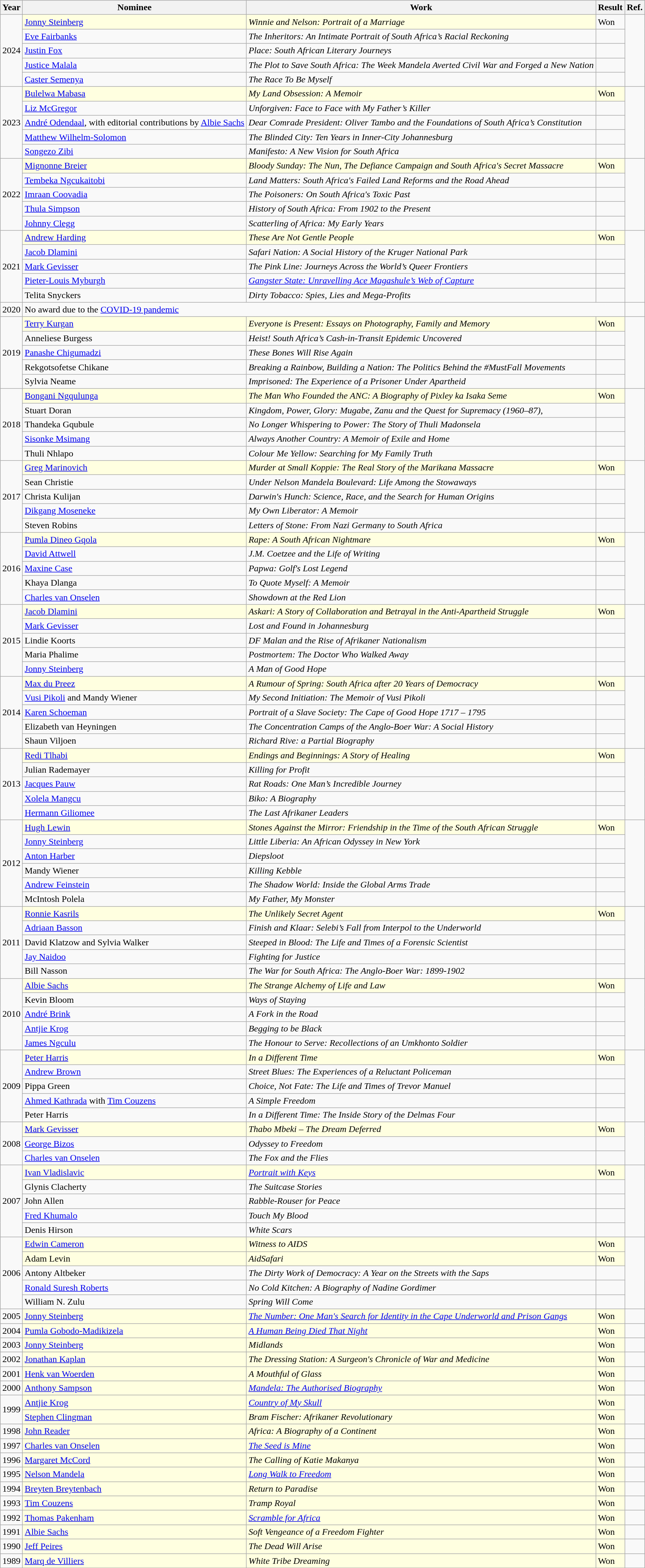<table class="wikitable sortable mw-collapsible">
<tr>
<th>Year</th>
<th>Nominee</th>
<th>Work</th>
<th>Result</th>
<th>Ref.</th>
</tr>
<tr>
<td rowspan="5">2024</td>
<td style="background:lightyellow;white-space:nowrap"><a href='#'>Jonny Steinberg</a></td>
<td style="background:lightyellow;white-space:nowrap"><em>Winnie and Nelson: Portrait of a Marriage</em></td>
<td>Won</td>
<td rowspan="5"></td>
</tr>
<tr>
<td><a href='#'>Eve Fairbanks</a></td>
<td><em>The Inheritors: An Intimate Portrait of South Africa’s Racial Reckoning</em></td>
<td></td>
</tr>
<tr>
<td><a href='#'>Justin Fox</a></td>
<td><em>Place: South African Literary Journeys</em></td>
<td></td>
</tr>
<tr>
<td><a href='#'>Justice Malala</a></td>
<td><em>The Plot to Save South Africa: The Week Mandela Averted Civil War and Forged a New Nation</em></td>
<td></td>
</tr>
<tr>
<td><a href='#'>Caster Semenya</a></td>
<td><em>The Race To Be Myself</em></td>
<td></td>
</tr>
<tr>
<td rowspan="5">2023</td>
<td style="background:lightyellow;white-space:nowrap"><a href='#'>Bulelwa Mabasa</a></td>
<td style="background:lightyellow;white-space:nowrap"><em>My Land Obsession: A Memoir</em></td>
<td style="background:lightyellow;white-space:nowrap">Won</td>
<td rowspan="5"></td>
</tr>
<tr>
<td><a href='#'>Liz McGregor</a></td>
<td><em>Unforgiven: Face to Face with My Father’s Killer</em></td>
<td></td>
</tr>
<tr>
<td><a href='#'>André Odendaal</a>, with editorial contributions by <a href='#'>Albie Sachs</a></td>
<td><em>Dear Comrade President: Oliver Tambo and the Foundations of South Africa’s Constitution</em></td>
<td></td>
</tr>
<tr>
<td><a href='#'>Matthew Wilhelm-Solomon</a></td>
<td><em>The Blinded City: Ten Years in Inner-City Johannesburg</em></td>
<td></td>
</tr>
<tr>
<td><a href='#'>Songezo Zibi</a></td>
<td><em>Manifesto: A New Vision for South Africa</em></td>
<td></td>
</tr>
<tr>
<td rowspan="5">2022</td>
<td style="background:lightyellow;white-space:nowrap"><a href='#'>Mignonne Breier</a></td>
<td style="background:lightyellow;white-space:nowrap"><em>Bloody Sunday:</em>  <em>The Nun, The Defiance Campaign and South Africa's Secret Massacre</em></td>
<td style="background:lightyellow;white-space:nowrap">Won</td>
<td rowspan="5"></td>
</tr>
<tr>
<td><a href='#'>Tembeka Ngcukaitobi</a></td>
<td><em>Land Matters: South Africa's Failed Land Reforms and the Road Ahead</em></td>
<td></td>
</tr>
<tr>
<td><a href='#'>Imraan Coovadia</a></td>
<td><em>The Poisoners: On South Africa's Toxic Past</em></td>
<td></td>
</tr>
<tr>
<td><a href='#'>Thula Simpson</a></td>
<td><em>History of South Africa: From 1902 to the Present</em></td>
<td></td>
</tr>
<tr>
<td><a href='#'>Johnny Clegg</a></td>
<td><em>Scatterling of Africa: My Early Years</em></td>
<td></td>
</tr>
<tr>
<td rowspan="5">2021</td>
<td style="background:lightyellow;white-space:nowrap"><a href='#'>Andrew Harding</a></td>
<td style="background:lightyellow;white-space:nowrap"><em>These Are Not Gentle People</em></td>
<td style="background:lightyellow;white-space:nowrap">Won</td>
<td rowspan="5"></td>
</tr>
<tr>
<td><a href='#'>Jacob Dlamini</a></td>
<td><em>Safari Nation: A Social History of the Kruger National Park</em></td>
<td></td>
</tr>
<tr>
<td><a href='#'>Mark Gevisser</a></td>
<td><em>The Pink Line: Journeys Across the World’s Queer Frontiers</em></td>
<td></td>
</tr>
<tr>
<td><a href='#'>Pieter-Louis Myburgh</a></td>
<td><em><a href='#'>Gangster State: Unravelling Ace Magashule’s Web of Capture</a></em></td>
<td></td>
</tr>
<tr>
<td>Telita Snyckers</td>
<td><em>Dirty Tobacco: Spies, Lies and Mega-Profits</em></td>
<td></td>
</tr>
<tr>
<td>2020</td>
<td colspan="3">No award due to the <a href='#'>COVID-19 pandemic</a></td>
<td></td>
</tr>
<tr>
<td rowspan="5">2019</td>
<td style="background:lightyellow;white-space:nowrap"><a href='#'>Terry Kurgan</a></td>
<td style="background:lightyellow;white-space:nowrap"><em>Everyone is Present: Essays on Photography, Family and Memory</em></td>
<td style="background:lightyellow;white-space:nowrap">Won</td>
<td rowspan="5"></td>
</tr>
<tr>
<td>Anneliese Burgess</td>
<td><em>Heist! South Africa’s Cash-in-Transit Epidemic Uncovered</em></td>
<td></td>
</tr>
<tr>
<td><a href='#'>Panashe Chigumadzi</a></td>
<td><em>These Bones Will Rise Again</em></td>
<td></td>
</tr>
<tr>
<td>Rekgotsofetse Chikane</td>
<td><em>Breaking a Rainbow, Building a Nation: The Politics Behind the #MustFall Movements</em></td>
<td></td>
</tr>
<tr>
<td>Sylvia Neame</td>
<td><em>Imprisoned: The Experience of a Prisoner Under Apartheid</em></td>
<td></td>
</tr>
<tr>
<td rowspan="5">2018</td>
<td style="background:lightyellow;white-space:nowrap"><a href='#'>Bongani Ngqulunga</a></td>
<td style="background:lightyellow;white-space:nowrap"><em>The Man Who Founded the ANC: A Biography of Pixley ka Isaka Seme</em></td>
<td style="background:lightyellow;white-space:nowrap">Won</td>
<td rowspan="5"></td>
</tr>
<tr>
<td>Stuart Doran</td>
<td><em>Kingdom, Power, Glory: Mugabe, Zanu and the Quest for Supremacy (1960–87)</em>,</td>
<td></td>
</tr>
<tr>
<td>Thandeka Gqubule</td>
<td><em>No Longer Whispering to Power: The Story of Thuli Madonsela</em></td>
<td></td>
</tr>
<tr>
<td><a href='#'>Sisonke Msimang</a></td>
<td><em>Always Another Country: A Memoir of Exile and Home</em></td>
<td></td>
</tr>
<tr>
<td>Thuli Nhlapo</td>
<td><em>Colour Me Yellow: Searching for My Family Truth</em></td>
<td></td>
</tr>
<tr>
<td rowspan="5">2017</td>
<td style="background:lightyellow;white-space:nowrap"><a href='#'>Greg Marinovich</a></td>
<td style="background:lightyellow;white-space:nowrap"><em>Murder at Small Koppie: The Real Story of the Marikana Massacre</em></td>
<td style="background:lightyellow;white-space:nowrap">Won</td>
<td rowspan="5"></td>
</tr>
<tr>
<td>Sean Christie</td>
<td><em>Under Nelson Mandela Boulevard: Life Among the Stowaways</em></td>
<td></td>
</tr>
<tr>
<td>Christa Kulijan</td>
<td><em>Darwin's Hunch: Science, Race, and the Search for Human Origins</em></td>
<td></td>
</tr>
<tr>
<td><a href='#'>Dikgang Moseneke</a></td>
<td><em>My Own Liberator: A Memoir</em></td>
<td></td>
</tr>
<tr>
<td>Steven Robins</td>
<td><em>Letters of Stone: From Nazi Germany to South Africa</em></td>
<td></td>
</tr>
<tr>
<td rowspan="5">2016</td>
<td style="background:lightyellow;white-space:nowrap"><a href='#'>Pumla Dineo Gqola</a></td>
<td style="background:lightyellow;white-space:nowrap"><em>Rape: A South African Nightmare</em></td>
<td style="background:lightyellow;white-space:nowrap">Won</td>
<td rowspan="5"></td>
</tr>
<tr>
<td><a href='#'>David Attwell</a></td>
<td><em>J.M. Coetzee and the Life of Writing</em></td>
<td></td>
</tr>
<tr>
<td><a href='#'>Maxine Case</a></td>
<td><em>Papwa: Golf's Lost Legend</em></td>
<td></td>
</tr>
<tr>
<td>Khaya Dlanga</td>
<td><em>To Quote Myself: A Memoir</em></td>
<td></td>
</tr>
<tr>
<td><a href='#'>Charles van Onselen</a></td>
<td><em>Showdown at the Red Lion</em></td>
<td></td>
</tr>
<tr>
<td rowspan="5">2015</td>
<td style="background:lightyellow;white-space:nowrap"><a href='#'>Jacob Dlamini</a></td>
<td style="background:lightyellow;white-space:nowrap"><em>Askari: A Story of Collaboration and Betrayal in the Anti-Apartheid Struggle</em></td>
<td style="background:lightyellow;white-space:nowrap">Won</td>
<td rowspan="5"></td>
</tr>
<tr>
<td><a href='#'>Mark Gevisser</a></td>
<td><em>Lost and Found in Johannesburg</em></td>
<td></td>
</tr>
<tr>
<td>Lindie Koorts</td>
<td><em>DF Malan and the Rise of Afrikaner Nationalism</em></td>
<td></td>
</tr>
<tr>
<td>Maria Phalime</td>
<td><em>Postmortem: The Doctor Who Walked Away</em></td>
<td></td>
</tr>
<tr>
<td><a href='#'>Jonny Steinberg</a></td>
<td><em>A Man of Good Hope</em></td>
<td></td>
</tr>
<tr>
<td rowspan="5">2014</td>
<td style="background:lightyellow;white-space:nowrap"><a href='#'>Max du Preez</a></td>
<td style="background:lightyellow;white-space:nowrap"><em>A Rumour of Spring: South Africa after 20 Years of Democracy</em></td>
<td style="background:lightyellow;white-space:nowrap">Won</td>
<td rowspan="5"></td>
</tr>
<tr>
<td><a href='#'>Vusi Pikoli</a> and Mandy Wiener</td>
<td><em>My Second Initiation: The Memoir of Vusi Pikoli</em></td>
<td></td>
</tr>
<tr>
<td><a href='#'>Karen Schoeman</a></td>
<td><em>Portrait of a Slave Society: The Cape of Good Hope 1717 – 1795</em></td>
<td></td>
</tr>
<tr>
<td>Elizabeth van Heyningen</td>
<td><em>The Concentration Camps of the Anglo-Boer War: A Social History</em></td>
<td></td>
</tr>
<tr>
<td>Shaun Viljoen</td>
<td><em>Richard Rive: a Partial Biography</em></td>
<td></td>
</tr>
<tr>
<td rowspan="5">2013</td>
<td style="background:lightyellow;white-space:nowrap"><a href='#'>Redi Tlhabi</a></td>
<td style="background:lightyellow;white-space:nowrap"><em>Endings and Beginnings: A Story of Healing</em></td>
<td style="background:lightyellow;white-space:nowrap">Won</td>
<td rowspan="5"></td>
</tr>
<tr>
<td>Julian Rademayer</td>
<td><em>Killing for Profit</em></td>
<td></td>
</tr>
<tr>
<td><a href='#'>Jacques Pauw</a></td>
<td><em>Rat Roads: One Man’s Incredible Journey</em></td>
<td></td>
</tr>
<tr>
<td><a href='#'>Xolela Mangcu</a></td>
<td><em>Biko: A Biography</em></td>
<td></td>
</tr>
<tr>
<td><a href='#'>Hermann Giliomee</a></td>
<td><em>The Last Afrikaner Leaders</em></td>
<td></td>
</tr>
<tr>
<td rowspan="6">2012</td>
<td style="background:lightyellow;white-space:nowrap"><a href='#'>Hugh Lewin</a></td>
<td style="background:lightyellow;white-space:nowrap"><em>Stones Against the Mirror: Friendship in the Time of the South African Struggle</em></td>
<td style="background:lightyellow;white-space:nowrap">Won</td>
<td rowspan="6"></td>
</tr>
<tr>
<td><a href='#'>Jonny Steinberg</a></td>
<td><em>Little Liberia:  An African Odyssey in New York</em></td>
<td></td>
</tr>
<tr>
<td><a href='#'>Anton Harber</a></td>
<td><em>Diepsloot</em></td>
<td></td>
</tr>
<tr>
<td>Mandy Wiener</td>
<td><em>Killing Kebble</em></td>
<td></td>
</tr>
<tr>
<td><a href='#'>Andrew Feinstein</a></td>
<td><em>The Shadow World: Inside the Global Arms Trade</em></td>
<td></td>
</tr>
<tr>
<td>McIntosh Polela</td>
<td><em>My Father, My Monster</em></td>
<td></td>
</tr>
<tr>
<td rowspan="5">2011</td>
<td style="background:lightyellow;white-space:nowrap"><a href='#'>Ronnie Kasrils</a></td>
<td style="background:lightyellow;white-space:nowrap"><em>The Unlikely Secret Agent</em></td>
<td style="background:lightyellow;white-space:nowrap">Won</td>
<td rowspan="5"></td>
</tr>
<tr>
<td><a href='#'>Adriaan Basson</a></td>
<td><em>Finish and Klaar: Selebi’s Fall from Interpol to the Underworld</em></td>
<td></td>
</tr>
<tr>
<td>David Klatzow and Sylvia Walker</td>
<td><em>Steeped in Blood: The Life and Times of a Forensic Scientist</em></td>
<td></td>
</tr>
<tr>
<td><a href='#'>Jay Naidoo</a></td>
<td><em>Fighting for Justice</em></td>
<td></td>
</tr>
<tr>
<td>Bill Nasson</td>
<td><em>The War for South Africa: The Anglo-Boer War: 1899-1902</em></td>
<td></td>
</tr>
<tr>
<td rowspan="5">2010</td>
<td style="background:lightyellow;white-space:nowrap"><a href='#'>Albie Sachs</a></td>
<td style="background:lightyellow;white-space:nowrap"><em>The Strange Alchemy of Life and Law</em></td>
<td style="background:lightyellow;white-space:nowrap">Won</td>
<td rowspan="5"></td>
</tr>
<tr>
<td>Kevin Bloom</td>
<td><em>Ways of Staying</em></td>
<td></td>
</tr>
<tr>
<td><a href='#'>André Brink</a></td>
<td><em>A Fork in the Road</em></td>
<td></td>
</tr>
<tr>
<td><a href='#'>Antjie Krog</a></td>
<td><em>Begging to be Black</em></td>
<td></td>
</tr>
<tr>
<td><a href='#'>James Ngculu</a></td>
<td><em>The Honour to Serve: Recollections of an Umkhonto Soldier</em></td>
<td></td>
</tr>
<tr>
<td rowspan="5">2009</td>
<td style="background:lightyellow;white-space:nowrap"><a href='#'>Peter Harris</a></td>
<td style="background:lightyellow;white-space:nowrap"><em>In a Different Time</em></td>
<td style="background:lightyellow;white-space:nowrap">Won</td>
<td rowspan="5"></td>
</tr>
<tr>
<td><a href='#'>Andrew Brown</a></td>
<td><em>Street Blues: The Experiences of a Reluctant Policeman</em></td>
<td></td>
</tr>
<tr>
<td>Pippa Green</td>
<td><em>Choice, Not Fate: The Life and Times of Trevor Manuel</em></td>
<td></td>
</tr>
<tr>
<td><a href='#'>Ahmed Kathrada</a> with <a href='#'>Tim Couzens</a></td>
<td><em>A Simple Freedom</em></td>
<td></td>
</tr>
<tr>
<td>Peter Harris</td>
<td><em>In a Different Time: The Inside Story of the Delmas Four</em></td>
<td></td>
</tr>
<tr>
<td rowspan="3">2008</td>
<td style="background:lightyellow;white-space:nowrap"><a href='#'>Mark Gevisser</a></td>
<td style="background:lightyellow;white-space:nowrap"><em>Thabo Mbeki – The Dream Deferred</em></td>
<td style="background:lightyellow;white-space:nowrap">Won</td>
<td rowspan="3"></td>
</tr>
<tr>
<td><a href='#'>George Bizos</a></td>
<td><em>Odyssey to Freedom</em></td>
<td></td>
</tr>
<tr>
<td><a href='#'>Charles van Onselen</a></td>
<td><em>The Fox and the Flies</em></td>
<td></td>
</tr>
<tr>
<td rowspan="5">2007</td>
<td style="background:lightyellow;white-space:nowrap"><a href='#'>Ivan Vladislavic</a></td>
<td style="background:lightyellow;white-space:nowrap"><em><a href='#'>Portrait with Keys</a></em></td>
<td style="background:lightyellow;white-space:nowrap">Won</td>
<td rowspan="5"></td>
</tr>
<tr>
<td>Glynis Clacherty</td>
<td><em>The Suitcase Stories</em></td>
<td></td>
</tr>
<tr>
<td>John Allen</td>
<td><em>Rabble-Rouser for Peace</em></td>
<td></td>
</tr>
<tr>
<td><a href='#'>Fred Khumalo</a></td>
<td><em>Touch My Blood</em></td>
<td></td>
</tr>
<tr>
<td>Denis Hirson</td>
<td><em>White Scars</em></td>
<td></td>
</tr>
<tr>
<td rowspan="5">2006</td>
<td style="background:lightyellow;white-space:nowrap"><a href='#'>Edwin Cameron</a></td>
<td style="background:lightyellow;white-space:nowrap"><em>Witness to AIDS</em></td>
<td style="background:lightyellow;white-space:nowrap">Won</td>
<td rowspan="5"></td>
</tr>
<tr>
<td style="background:lightyellow;white-space:nowrap">Adam Levin</td>
<td style="background:lightyellow;white-space:nowrap"><em>AidSafari</em></td>
<td style="background:lightyellow;white-space:nowrap">Won</td>
</tr>
<tr>
<td>Antony Altbeker</td>
<td><em>The Dirty Work of Democracy: A Year on the Streets with the Saps</em></td>
<td></td>
</tr>
<tr>
<td><a href='#'>Ronald Suresh Roberts</a></td>
<td><em>No Cold Kitchen: A Biography of Nadine Gordimer</em></td>
<td></td>
</tr>
<tr>
<td>William N. Zulu</td>
<td><em>Spring Will Come</em></td>
<td></td>
</tr>
<tr>
<td>2005</td>
<td style="background:lightyellow;white-space:nowrap"><a href='#'>Jonny Steinberg</a></td>
<td style="background:lightyellow;white-space:nowrap"><em><a href='#'>The Number: One Man's Search for Identity in the Cape Underworld and Prison Gangs</a></em></td>
<td style="background:lightyellow;white-space:nowrap">Won</td>
<td></td>
</tr>
<tr>
<td>2004</td>
<td style="background:lightyellow;white-space:nowrap"><a href='#'>Pumla Gobodo-Madikizela</a></td>
<td style="background:lightyellow;white-space:nowrap"><em><a href='#'>A Human Being Died That Night</a></em></td>
<td style="background:lightyellow;white-space:nowrap">Won</td>
<td></td>
</tr>
<tr>
<td>2003</td>
<td style="background:lightyellow;white-space:nowrap"><a href='#'>Jonny Steinberg</a></td>
<td style="background:lightyellow;white-space:nowrap"><em>Midlands</em></td>
<td style="background:lightyellow;white-space:nowrap">Won</td>
<td></td>
</tr>
<tr>
<td>2002</td>
<td style="background:lightyellow;white-space:nowrap"><a href='#'>Jonathan Kaplan</a></td>
<td style="background:lightyellow;white-space:nowrap"><em>The Dressing Station: A Surgeon's Chronicle of War and Medicine</em></td>
<td style="background:lightyellow;white-space:nowrap">Won</td>
<td></td>
</tr>
<tr>
<td>2001</td>
<td style="background:lightyellow;white-space:nowrap"><a href='#'>Henk van Woerden</a></td>
<td style="background:lightyellow;white-space:nowrap"><em>A Mouthful of Glass</em></td>
<td style="background:lightyellow;white-space:nowrap">Won</td>
<td></td>
</tr>
<tr>
<td>2000</td>
<td style="background:lightyellow;white-space:nowrap"><a href='#'>Anthony Sampson</a></td>
<td style="background:lightyellow;white-space:nowrap"><em><a href='#'>Mandela: The Authorised Biography</a></em></td>
<td style="background:lightyellow;white-space:nowrap">Won</td>
<td></td>
</tr>
<tr>
<td rowspan="2">1999</td>
<td style="background:lightyellow;white-space:nowrap"><a href='#'>Antjie Krog</a></td>
<td style="background:lightyellow;white-space:nowrap"><em><a href='#'>Country of My Skull</a></em></td>
<td style="background:lightyellow;white-space:nowrap">Won</td>
<td rowspan="2"></td>
</tr>
<tr>
<td style="background:lightyellow;white-space:nowrap"><a href='#'>Stephen Clingman</a></td>
<td style="background:lightyellow;white-space:nowrap"><em>Bram Fischer: Afrikaner Revolutionary</em></td>
<td style="background:lightyellow;white-space:nowrap">Won</td>
</tr>
<tr>
<td>1998</td>
<td style="background:lightyellow;white-space:nowrap"><a href='#'>John Reader</a></td>
<td style="background:lightyellow;white-space:nowrap"><em>Africa: A Biography of a Continent</em></td>
<td style="background:lightyellow;white-space:nowrap">Won</td>
<td></td>
</tr>
<tr>
<td>1997</td>
<td style="background:lightyellow;white-space:nowrap"><a href='#'>Charles van Onselen</a></td>
<td style="background:lightyellow;white-space:nowrap"><em><a href='#'>The Seed is Mine</a></em></td>
<td style="background:lightyellow;white-space:nowrap">Won</td>
<td></td>
</tr>
<tr>
<td>1996</td>
<td style="background:lightyellow;white-space:nowrap"><a href='#'>Margaret McCord</a></td>
<td style="background:lightyellow;white-space:nowrap"><em>The Calling of Katie Makanya</em></td>
<td style="background:lightyellow;white-space:nowrap">Won</td>
<td></td>
</tr>
<tr>
<td>1995</td>
<td style="background:lightyellow;white-space:nowrap"><a href='#'>Nelson Mandela</a></td>
<td style="background:lightyellow;white-space:nowrap"><em><a href='#'>Long Walk to Freedom</a></em></td>
<td style="background:lightyellow;white-space:nowrap">Won</td>
<td></td>
</tr>
<tr>
<td>1994</td>
<td style="background:lightyellow;white-space:nowrap"><a href='#'>Breyten Breytenbach</a></td>
<td style="background:lightyellow;white-space:nowrap"><em>Return to Paradise</em></td>
<td style="background:lightyellow;white-space:nowrap">Won</td>
<td></td>
</tr>
<tr>
<td>1993</td>
<td style="background:lightyellow;white-space:nowrap"><a href='#'>Tim Couzens</a></td>
<td style="background:lightyellow;white-space:nowrap"><em>Tramp Royal</em></td>
<td style="background:lightyellow;white-space:nowrap">Won</td>
<td></td>
</tr>
<tr>
<td>1992</td>
<td style="background:lightyellow;white-space:nowrap"><a href='#'>Thomas Pakenham</a></td>
<td style="background:lightyellow;white-space:nowrap"><em><a href='#'>Scramble for Africa</a></em></td>
<td style="background:lightyellow;white-space:nowrap">Won</td>
<td></td>
</tr>
<tr>
<td>1991</td>
<td style="background:lightyellow;white-space:nowrap"><a href='#'>Albie Sachs</a></td>
<td style="background:lightyellow;white-space:nowrap"><em>Soft Vengeance of a Freedom Fighter</em></td>
<td style="background:lightyellow;white-space:nowrap">Won</td>
<td></td>
</tr>
<tr>
<td>1990</td>
<td style="background:lightyellow;white-space:nowrap"><a href='#'>Jeff Peires</a></td>
<td style="background:lightyellow;white-space:nowrap"><em>The Dead Will Arise</em></td>
<td style="background:lightyellow;white-space:nowrap">Won</td>
<td></td>
</tr>
<tr>
<td>1989</td>
<td style="background:lightyellow;white-space:nowrap"><a href='#'>Marq de Villiers</a></td>
<td style="background:lightyellow;white-space:nowrap"><em>White Tribe Dreaming</em></td>
<td style="background:lightyellow;white-space:nowrap">Won</td>
<td></td>
</tr>
</table>
